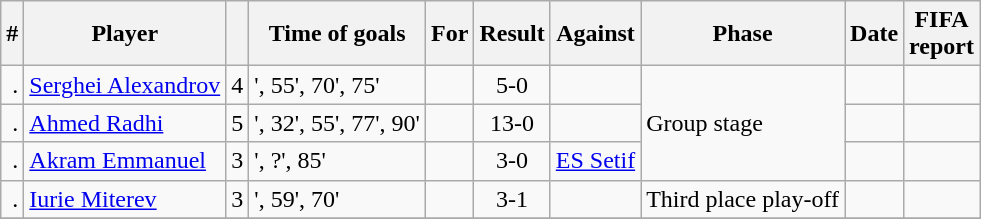<table class="wikitable plainrowheaders sortable">
<tr>
<th scope=col>#</th>
<th scope=col>Player</th>
<th scope=col></th>
<th scope=col>Time of goals</th>
<th scope=col>For</th>
<th scope=col>Result</th>
<th scope=col>Against</th>
<th scope=col>Phase</th>
<th scope=col>Date</th>
<th scope=col class="unsortable">FIFA<br>report</th>
</tr>
<tr>
<td align="right">.</td>
<td><a href='#'>Serghei Alexandrov</a></td>
<td align="center">4</td>
<td>', 55', 70', 75'</td>
<td></td>
<td align=center> 5-0</td>
<td></td>
<td rowspan=3>Group stage</td>
<td></td>
<td></td>
</tr>
<tr>
<td align="right">.</td>
<td><a href='#'>Ahmed Radhi</a></td>
<td align="center">5</td>
<td>', 32', 55', 77', 90'</td>
<td></td>
<td align=center> 13-0</td>
<td></td>
<td></td>
<td></td>
</tr>
<tr>
<td align="right">.</td>
<td><a href='#'>Akram Emmanuel</a></td>
<td align="center">3</td>
<td>', ?', 85'</td>
<td></td>
<td align=center> 3-0</td>
<td> <a href='#'>ES Setif</a></td>
<td></td>
<td></td>
</tr>
<tr>
<td align="right">.</td>
<td><a href='#'>Iurie Miterev</a></td>
<td align="center">3</td>
<td>', 59', 70'</td>
<td></td>
<td align=center> 3-1</td>
<td></td>
<td>Third place play-off</td>
<td></td>
<td></td>
</tr>
<tr>
</tr>
</table>
